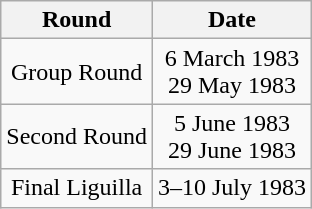<table class="wikitable" style="text-align: center">
<tr>
<th>Round</th>
<th>Date</th>
</tr>
<tr>
<td>Group Round</td>
<td>6 March 1983<br>29 May 1983</td>
</tr>
<tr>
<td>Second Round</td>
<td>5 June 1983<br>29 June 1983</td>
</tr>
<tr>
<td>Final Liguilla</td>
<td>3–10 July 1983</td>
</tr>
</table>
